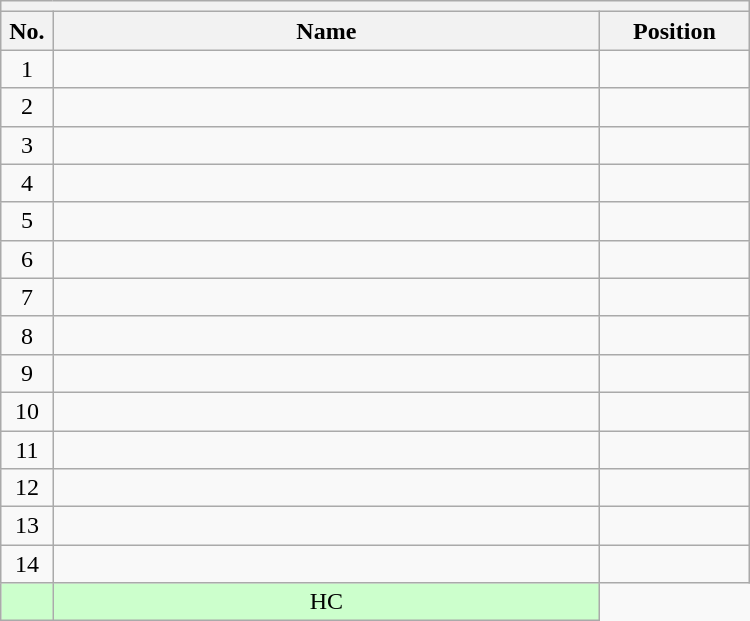<table class="wikitable mw-collapsible mw-collapsed" style="text-align:center; width:500px; border:none">
<tr>
<th style="text-align:center" colspan="3"></th>
</tr>
<tr>
<th style="width:7%">No.</th>
<th>Name</th>
<th style="width:20%">Position</th>
</tr>
<tr>
<td>1</td>
<td></td>
<td></td>
</tr>
<tr>
<td>2</td>
<td></td>
<td></td>
</tr>
<tr>
<td>3</td>
<td></td>
<td></td>
</tr>
<tr>
<td>4</td>
<td></td>
<td></td>
</tr>
<tr>
<td>5</td>
<td></td>
<td></td>
</tr>
<tr>
<td>6</td>
<td></td>
<td></td>
</tr>
<tr>
<td>7</td>
<td></td>
<td></td>
</tr>
<tr>
<td>8</td>
<td></td>
<td></td>
</tr>
<tr>
<td>9</td>
<td></td>
<td></td>
</tr>
<tr>
<td>10</td>
<td></td>
<td></td>
</tr>
<tr>
<td>11</td>
<td></td>
<td></td>
</tr>
<tr>
<td>12</td>
<td></td>
<td></td>
</tr>
<tr>
<td>13</td>
<td></td>
<td></td>
</tr>
<tr>
<td>14</td>
<td></td>
<td></td>
</tr>
<tr bgcolor=#CCFFCC>
<td></td>
<td>HC</td>
</tr>
</table>
